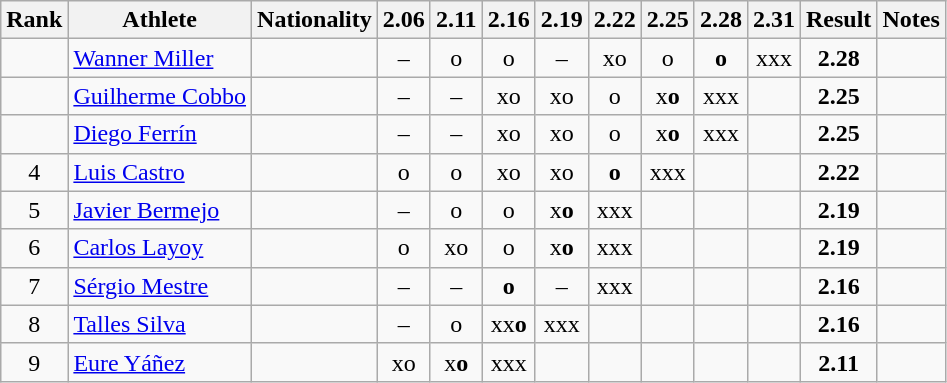<table class="wikitable sortable" style="text-align:center">
<tr>
<th>Rank</th>
<th>Athlete</th>
<th>Nationality</th>
<th>2.06</th>
<th>2.11</th>
<th>2.16</th>
<th>2.19</th>
<th>2.22</th>
<th>2.25</th>
<th>2.28</th>
<th>2.31</th>
<th>Result</th>
<th>Notes</th>
</tr>
<tr>
<td></td>
<td align="left"><a href='#'>Wanner Miller</a></td>
<td align=left></td>
<td>–</td>
<td>o</td>
<td>o</td>
<td>–</td>
<td>xo</td>
<td>o</td>
<td><strong>o</strong></td>
<td>xxx</td>
<td><strong>2.28</strong></td>
<td></td>
</tr>
<tr>
<td></td>
<td align="left"><a href='#'>Guilherme Cobbo</a></td>
<td align=left></td>
<td>–</td>
<td>–</td>
<td>xo</td>
<td>xo</td>
<td>o</td>
<td>x<strong>o</strong></td>
<td>xxx</td>
<td></td>
<td><strong>2.25</strong></td>
<td></td>
</tr>
<tr>
<td></td>
<td align="left"><a href='#'>Diego Ferrín</a></td>
<td align=left></td>
<td>–</td>
<td>–</td>
<td>xo</td>
<td>xo</td>
<td>o</td>
<td>x<strong>o</strong></td>
<td>xxx</td>
<td></td>
<td><strong>2.25</strong></td>
<td></td>
</tr>
<tr>
<td>4</td>
<td align="left"><a href='#'>Luis Castro</a></td>
<td align=left></td>
<td>o</td>
<td>o</td>
<td>xo</td>
<td>xo</td>
<td><strong>o</strong></td>
<td>xxx</td>
<td></td>
<td></td>
<td><strong>2.22</strong></td>
<td></td>
</tr>
<tr>
<td>5</td>
<td align="left"><a href='#'>Javier Bermejo</a></td>
<td align=left></td>
<td>–</td>
<td>o</td>
<td>o</td>
<td>x<strong>o</strong></td>
<td>xxx</td>
<td></td>
<td></td>
<td></td>
<td><strong>2.19</strong></td>
<td></td>
</tr>
<tr>
<td>6</td>
<td align="left"><a href='#'>Carlos Layoy</a></td>
<td align=left></td>
<td>o</td>
<td>xo</td>
<td>o</td>
<td>x<strong>o</strong></td>
<td>xxx</td>
<td></td>
<td></td>
<td></td>
<td><strong>2.19</strong></td>
<td></td>
</tr>
<tr>
<td>7</td>
<td align="left"><a href='#'>Sérgio Mestre</a></td>
<td align=left></td>
<td>–</td>
<td>–</td>
<td><strong>o</strong></td>
<td>–</td>
<td>xxx</td>
<td></td>
<td></td>
<td></td>
<td><strong>2.16</strong></td>
<td></td>
</tr>
<tr>
<td>8</td>
<td align="left"><a href='#'>Talles Silva</a></td>
<td align=left></td>
<td>–</td>
<td>o</td>
<td>xx<strong>o</strong></td>
<td>xxx</td>
<td></td>
<td></td>
<td></td>
<td></td>
<td><strong>2.16</strong></td>
<td></td>
</tr>
<tr>
<td>9</td>
<td align="left"><a href='#'>Eure Yáñez</a></td>
<td align=left></td>
<td>xo</td>
<td>x<strong>o</strong></td>
<td>xxx</td>
<td></td>
<td></td>
<td></td>
<td></td>
<td></td>
<td><strong>2.11</strong></td>
<td></td>
</tr>
</table>
